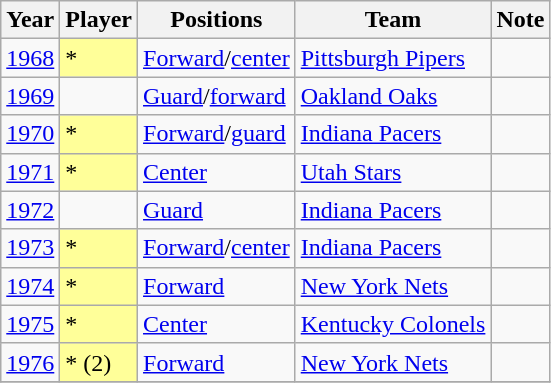<table class="wikitable sortable">
<tr>
<th>Year</th>
<th>Player</th>
<th>Positions</th>
<th>Team</th>
<th>Note</th>
</tr>
<tr>
<td><a href='#'>1968</a></td>
<td style=background-color:#FFFF99>*</td>
<td><a href='#'>Forward</a>/<a href='#'>center</a></td>
<td><a href='#'>Pittsburgh Pipers</a></td>
<td align=center></td>
</tr>
<tr>
<td><a href='#'>1969</a></td>
<td></td>
<td><a href='#'>Guard</a>/<a href='#'>forward</a></td>
<td><a href='#'>Oakland Oaks</a></td>
<td align=center></td>
</tr>
<tr>
<td><a href='#'>1970</a></td>
<td style=background-color:#FFFF99>*</td>
<td><a href='#'>Forward</a>/<a href='#'>guard</a></td>
<td><a href='#'>Indiana Pacers</a></td>
<td align=center></td>
</tr>
<tr>
<td><a href='#'>1971</a></td>
<td style=background-color:#FFFF99>*</td>
<td><a href='#'>Center</a></td>
<td><a href='#'>Utah Stars</a></td>
<td align=center></td>
</tr>
<tr>
<td><a href='#'>1972</a></td>
<td></td>
<td><a href='#'>Guard</a></td>
<td><a href='#'>Indiana Pacers</a></td>
<td align=center></td>
</tr>
<tr>
<td><a href='#'>1973</a></td>
<td style=background-color:#FFFF99>*</td>
<td><a href='#'>Forward</a>/<a href='#'>center</a></td>
<td><a href='#'>Indiana Pacers</a></td>
<td align=center></td>
</tr>
<tr>
<td><a href='#'>1974</a></td>
<td style=background-color:#FFFF99>*</td>
<td><a href='#'>Forward</a></td>
<td><a href='#'>New York Nets</a></td>
<td align=center></td>
</tr>
<tr>
<td><a href='#'>1975</a></td>
<td style=background-color:#FFFF99>*</td>
<td><a href='#'>Center</a></td>
<td><a href='#'>Kentucky Colonels</a></td>
<td align=center></td>
</tr>
<tr>
<td><a href='#'>1976</a></td>
<td style=background-color:#FFFF99>* (2)</td>
<td><a href='#'>Forward</a></td>
<td><a href='#'>New York Nets</a></td>
<td align=center></td>
</tr>
<tr>
</tr>
</table>
